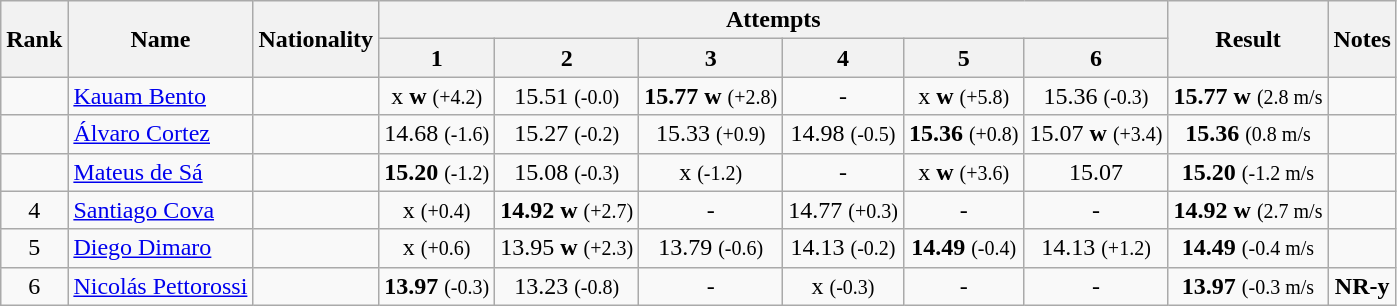<table class="wikitable sortable" style="text-align:center">
<tr>
<th rowspan=2>Rank</th>
<th rowspan=2>Name</th>
<th rowspan=2>Nationality</th>
<th colspan=6>Attempts</th>
<th rowspan=2>Result</th>
<th rowspan=2>Notes</th>
</tr>
<tr>
<th>1</th>
<th>2</th>
<th>3</th>
<th>4</th>
<th>5</th>
<th>6</th>
</tr>
<tr>
<td align=center></td>
<td align=left><a href='#'>Kauam Bento</a></td>
<td align=left></td>
<td>x <strong>w</strong> <small>(+4.2)</small></td>
<td>15.51 <small>(-0.0)</small></td>
<td><strong>15.77</strong> <strong>w</strong> <small>(+2.8)</small></td>
<td>-</td>
<td>x <strong>w</strong> <small>(+5.8)</small></td>
<td>15.36 <small>(-0.3)</small></td>
<td><strong>15.77</strong> <strong>w</strong> <small>(2.8 m/s</small></td>
<td></td>
</tr>
<tr>
<td align=center></td>
<td align=left><a href='#'>Álvaro Cortez</a></td>
<td align=left></td>
<td>14.68 <small>(-1.6)</small></td>
<td>15.27 <small>(-0.2)</small></td>
<td>15.33 <small>(+0.9)</small></td>
<td>14.98 <small>(-0.5)</small></td>
<td><strong>15.36</strong> <small>(+0.8)</small></td>
<td>15.07 <strong>w</strong> <small>(+3.4)</small></td>
<td><strong>15.36</strong> <small>(0.8 m/s</small></td>
<td></td>
</tr>
<tr>
<td align=center></td>
<td align=left><a href='#'>Mateus de Sá</a></td>
<td align=left></td>
<td><strong>15.20</strong> <small>(-1.2)</small></td>
<td>15.08 <small>(-0.3)</small></td>
<td>x <small>(-1.2)</small></td>
<td>-</td>
<td>x <strong>w</strong> <small>(+3.6)</small></td>
<td>15.07</td>
<td><strong>15.20</strong> <small>(-1.2 m/s</small></td>
<td></td>
</tr>
<tr>
<td align=center>4</td>
<td align=left><a href='#'>Santiago Cova</a></td>
<td align=left></td>
<td>x <small>(+0.4)</small></td>
<td><strong>14.92</strong> <strong>w</strong> <small>(+2.7)</small></td>
<td>-</td>
<td>14.77 <small>(+0.3)</small></td>
<td>-</td>
<td>-</td>
<td><strong>14.92</strong> <strong>w</strong> <small>(2.7 m/s</small></td>
<td></td>
</tr>
<tr>
<td align=center>5</td>
<td align=left><a href='#'>Diego Dimaro</a></td>
<td align=left></td>
<td>x <small>(+0.6)</small></td>
<td>13.95 <strong>w</strong> <small>(+2.3)</small></td>
<td>13.79 <small>(-0.6)</small></td>
<td>14.13 <small>(-0.2)</small></td>
<td><strong>14.49</strong> <small>(-0.4)</small></td>
<td>14.13 <small>(+1.2)</small></td>
<td><strong>14.49</strong> <small>(-0.4 m/s</small></td>
<td></td>
</tr>
<tr>
<td align=center>6</td>
<td align=left><a href='#'>Nicolás Pettorossi</a></td>
<td align=left></td>
<td><strong>13.97</strong> <small>(-0.3)</small></td>
<td>13.23 <small>(-0.8)</small></td>
<td>-</td>
<td>x <small>(-0.3)</small></td>
<td>-</td>
<td>-</td>
<td><strong>13.97</strong> <small>(-0.3 m/s</small></td>
<td><strong>NR-y</strong></td>
</tr>
</table>
